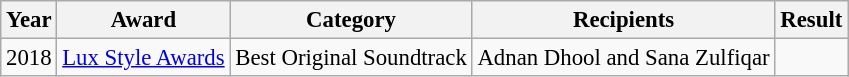<table class="wikitable plainrowheaders sortable" style="font-size: 95%;">
<tr>
<th scope="col">Year</th>
<th scope="col">Award</th>
<th scope="col">Category</th>
<th scope="col">Recipients</th>
<th scope="col">Result</th>
</tr>
<tr>
<td>2018</td>
<td rowspan="2"><a href='#'>Lux Style Awards</a></td>
<td>Best Original Soundtrack</td>
<td>Adnan Dhool and Sana Zulfiqar</td>
<td></td>
</tr>
</table>
